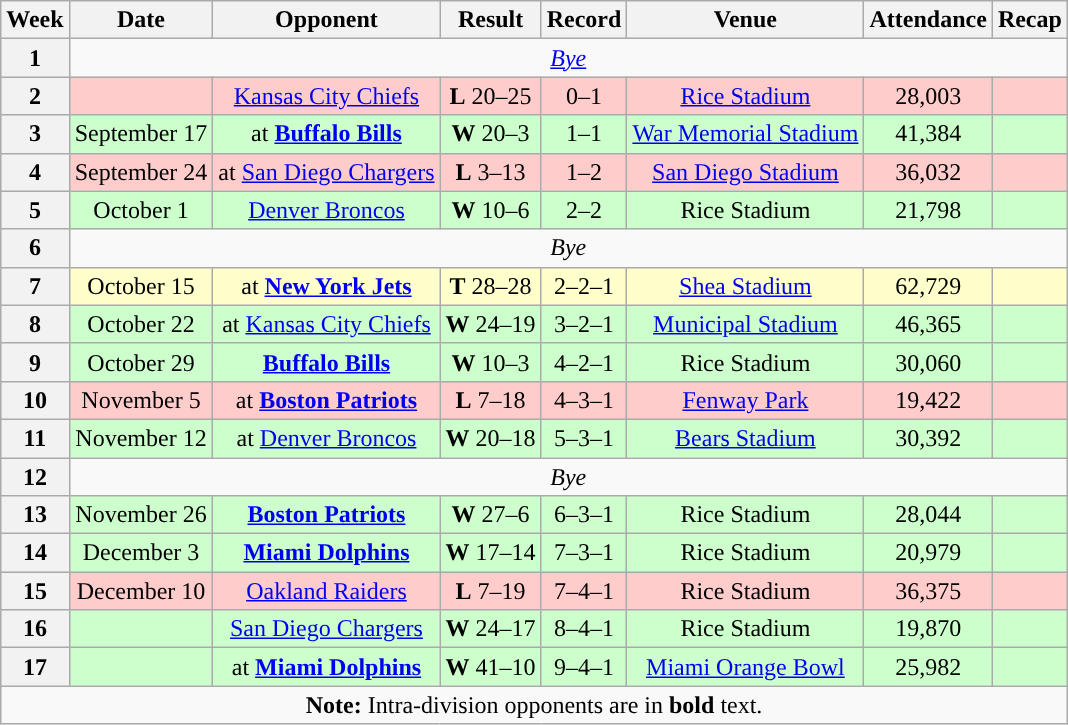<table class="wikitable" style="text-align:center">
<tr>
<th>Week</th>
<th>Date</th>
<th>Opponent</th>
<th>Result</th>
<th>Record</th>
<th>Venue</th>
<th>Attendance</th>
<th>Recap</th>
</tr>
<tr>
<th>1</th>
<td colspan=7 align=center><em><a href='#'>Bye</a></em></td>
</tr>
<tr style="background: #fcc;">
<th>2</th>
<td></td>
<td><a href='#'>Kansas City Chiefs</a></td>
<td><strong>L</strong> 20–25</td>
<td>0–1</td>
<td><a href='#'>Rice Stadium</a></td>
<td>28,003</td>
<td></td>
</tr>
<tr style="background: #cfc;">
<th>3</th>
<td>September 17</td>
<td>at <strong><a href='#'>Buffalo Bills</a></strong></td>
<td><strong>W</strong> 20–3</td>
<td>1–1</td>
<td><a href='#'>War Memorial Stadium</a></td>
<td>41,384</td>
<td></td>
</tr>
<tr style="background: #fcc;">
<th>4</th>
<td>September 24</td>
<td>at <a href='#'>San Diego Chargers</a></td>
<td><strong>L</strong> 3–13</td>
<td>1–2</td>
<td><a href='#'>San Diego Stadium</a></td>
<td>36,032</td>
<td></td>
</tr>
<tr style="background: #cfc;">
<th>5</th>
<td>October 1</td>
<td><a href='#'>Denver Broncos</a></td>
<td><strong>W</strong> 10–6</td>
<td>2–2</td>
<td>Rice Stadium</td>
<td>21,798</td>
<td></td>
</tr>
<tr>
<th>6</th>
<td colspan=7 align=center><em>Bye</em></td>
</tr>
<tr style="background: #ffc;">
<th>7</th>
<td>October 15</td>
<td>at <strong><a href='#'>New York Jets</a></strong></td>
<td><strong>T</strong> 28–28</td>
<td>2–2–1</td>
<td><a href='#'>Shea Stadium</a></td>
<td>62,729</td>
<td></td>
</tr>
<tr style="background: #cfc;">
<th>8</th>
<td>October 22</td>
<td>at <a href='#'>Kansas City Chiefs</a></td>
<td><strong>W</strong> 24–19</td>
<td>3–2–1</td>
<td><a href='#'>Municipal Stadium</a></td>
<td>46,365</td>
<td></td>
</tr>
<tr style="background: #cfc;">
<th>9</th>
<td>October 29</td>
<td><strong><a href='#'>Buffalo Bills</a></strong></td>
<td><strong>W</strong> 10–3</td>
<td>4–2–1</td>
<td>Rice Stadium</td>
<td>30,060</td>
<td></td>
</tr>
<tr style="background: #fcc;">
<th>10</th>
<td>November 5</td>
<td>at <strong><a href='#'>Boston Patriots</a></strong></td>
<td><strong>L</strong> 7–18</td>
<td>4–3–1</td>
<td><a href='#'>Fenway Park</a></td>
<td>19,422</td>
<td></td>
</tr>
<tr style="background: #cfc;">
<th>11</th>
<td>November 12</td>
<td>at <a href='#'>Denver Broncos</a></td>
<td><strong>W</strong> 20–18</td>
<td>5–3–1</td>
<td><a href='#'>Bears Stadium</a></td>
<td>30,392</td>
<td></td>
</tr>
<tr>
<th>12</th>
<td colspan=7 align=center><em>Bye</em></td>
</tr>
<tr style="background: #cfc;">
<th>13</th>
<td>November 26</td>
<td><strong><a href='#'>Boston Patriots</a></strong></td>
<td><strong>W</strong> 27–6</td>
<td>6–3–1</td>
<td>Rice Stadium</td>
<td>28,044</td>
<td></td>
</tr>
<tr style="background: #cfc;">
<th>14</th>
<td>December 3</td>
<td><strong><a href='#'>Miami Dolphins</a></strong></td>
<td><strong>W</strong> 17–14</td>
<td>7–3–1</td>
<td>Rice Stadium</td>
<td>20,979</td>
<td></td>
</tr>
<tr style="background: #fcc;">
<th>15</th>
<td>December 10</td>
<td><a href='#'>Oakland Raiders</a></td>
<td><strong>L</strong> 7–19</td>
<td>7–4–1</td>
<td>Rice Stadium</td>
<td>36,375</td>
<td></td>
</tr>
<tr style="background: #cfc;">
<th>16</th>
<td></td>
<td><a href='#'>San Diego Chargers</a></td>
<td><strong>W</strong> 24–17</td>
<td>8–4–1</td>
<td>Rice Stadium</td>
<td>19,870</td>
<td></td>
</tr>
<tr style="background: #cfc;">
<th>17</th>
<td></td>
<td>at <strong><a href='#'>Miami Dolphins</a></strong></td>
<td><strong>W</strong> 41–10</td>
<td>9–4–1</td>
<td><a href='#'>Miami Orange Bowl</a></td>
<td>25,982</td>
<td></td>
</tr>
<tr>
<td colspan="8"><strong>Note:</strong> Intra-division opponents are in <strong>bold</strong> text.</td>
</tr>
</table>
